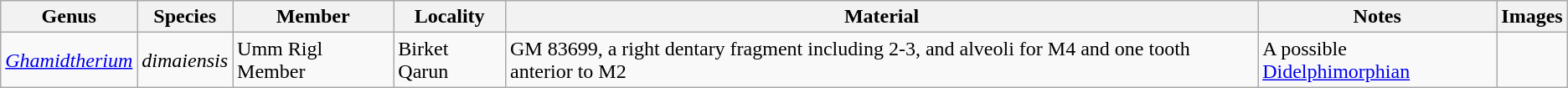<table class="wikitable">
<tr>
<th>Genus</th>
<th>Species</th>
<th>Member</th>
<th>Locality</th>
<th>Material</th>
<th>Notes</th>
<th>Images</th>
</tr>
<tr>
<td><em><a href='#'>Ghamidtherium</a></em></td>
<td><em>dimaiensis</em></td>
<td>Umm Rigl Member</td>
<td>Birket Qarun</td>
<td>GM 83699, a right dentary fragment including 2-3, and alveoli for M4 and one tooth anterior to M2</td>
<td>A possible <a href='#'>Didelphimorphian</a></td>
<td></td>
</tr>
</table>
